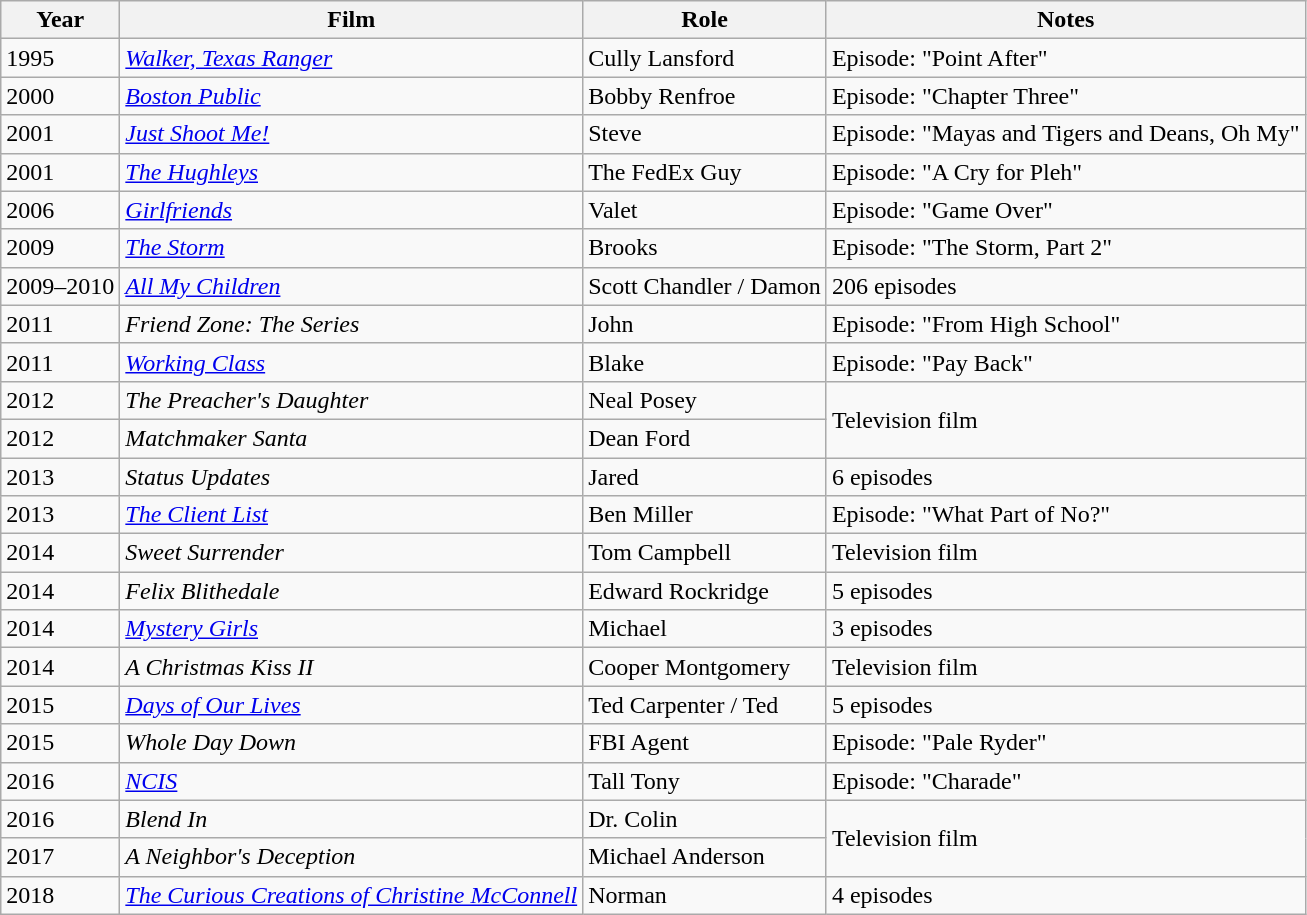<table class="wikitable sortable">
<tr>
<th>Year</th>
<th>Film</th>
<th>Role</th>
<th>Notes</th>
</tr>
<tr>
<td>1995</td>
<td><em><a href='#'>Walker, Texas Ranger</a></em></td>
<td>Cully Lansford</td>
<td>Episode: "Point After"</td>
</tr>
<tr>
<td>2000</td>
<td><em><a href='#'>Boston Public</a></em></td>
<td>Bobby Renfroe</td>
<td>Episode: "Chapter Three"</td>
</tr>
<tr>
<td>2001</td>
<td><em><a href='#'>Just Shoot Me!</a></em></td>
<td>Steve</td>
<td>Episode: "Mayas and Tigers and Deans, Oh My"</td>
</tr>
<tr>
<td>2001</td>
<td><em><a href='#'>The Hughleys</a></em></td>
<td>The FedEx Guy</td>
<td>Episode: "A Cry for Pleh"</td>
</tr>
<tr>
<td>2006</td>
<td><a href='#'><em>Girlfriends</em></a></td>
<td>Valet</td>
<td>Episode: "Game Over"</td>
</tr>
<tr>
<td>2009</td>
<td><a href='#'><em>The Storm</em></a></td>
<td>Brooks</td>
<td>Episode: "The Storm, Part 2"</td>
</tr>
<tr>
<td>2009–2010</td>
<td><em><a href='#'>All My Children</a></em></td>
<td>Scott Chandler / Damon</td>
<td>206 episodes</td>
</tr>
<tr>
<td>2011</td>
<td><em>Friend Zone: The Series</em></td>
<td>John</td>
<td>Episode: "From High School"</td>
</tr>
<tr>
<td>2011</td>
<td><a href='#'><em>Working Class</em></a></td>
<td>Blake</td>
<td>Episode: "Pay Back"</td>
</tr>
<tr>
<td>2012</td>
<td><em>The Preacher's Daughter</em></td>
<td>Neal Posey</td>
<td rowspan="2">Television film</td>
</tr>
<tr>
<td>2012</td>
<td><em>Matchmaker Santa</em></td>
<td>Dean Ford</td>
</tr>
<tr>
<td>2013</td>
<td><em>Status Updates</em></td>
<td>Jared</td>
<td>6 episodes</td>
</tr>
<tr>
<td>2013</td>
<td><a href='#'><em>The Client List</em></a></td>
<td>Ben Miller</td>
<td>Episode: "What Part of No?"</td>
</tr>
<tr>
<td>2014</td>
<td><em>Sweet Surrender</em></td>
<td>Tom Campbell</td>
<td>Television film</td>
</tr>
<tr>
<td>2014</td>
<td><em>Felix Blithedale</em></td>
<td>Edward Rockridge</td>
<td>5 episodes</td>
</tr>
<tr>
<td>2014</td>
<td><em><a href='#'>Mystery Girls</a></em></td>
<td>Michael</td>
<td>3 episodes</td>
</tr>
<tr>
<td>2014</td>
<td><em>A Christmas Kiss II</em></td>
<td>Cooper Montgomery</td>
<td>Television film</td>
</tr>
<tr>
<td>2015</td>
<td><em><a href='#'>Days of Our Lives</a></em></td>
<td>Ted Carpenter / Ted</td>
<td>5 episodes</td>
</tr>
<tr>
<td>2015</td>
<td><em>Whole Day Down</em></td>
<td>FBI Agent</td>
<td>Episode: "Pale Ryder"</td>
</tr>
<tr>
<td>2016</td>
<td><a href='#'><em>NCIS</em></a></td>
<td>Tall Tony</td>
<td>Episode: "Charade"</td>
</tr>
<tr>
<td>2016</td>
<td><em>Blend In</em></td>
<td>Dr. Colin</td>
<td rowspan="2">Television film</td>
</tr>
<tr>
<td>2017</td>
<td><em>A Neighbor's Deception</em></td>
<td>Michael Anderson</td>
</tr>
<tr>
<td>2018</td>
<td><em><a href='#'>The Curious Creations of Christine McConnell</a></em></td>
<td>Norman</td>
<td>4 episodes</td>
</tr>
</table>
